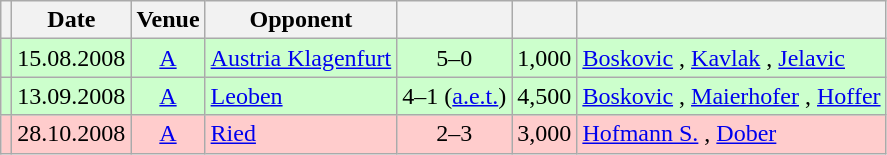<table class="wikitable" Style="text-align: center">
<tr>
<th></th>
<th>Date</th>
<th>Venue</th>
<th>Opponent</th>
<th></th>
<th></th>
<th></th>
</tr>
<tr style="background:#cfc">
<td></td>
<td>15.08.2008</td>
<td><a href='#'>A</a></td>
<td align="left"><a href='#'>Austria Klagenfurt</a></td>
<td>5–0</td>
<td align="right">1,000</td>
<td align="left"><a href='#'>Boskovic</a>   , <a href='#'>Kavlak</a> , <a href='#'>Jelavic</a> </td>
</tr>
<tr style="background:#cfc">
<td></td>
<td>13.09.2008</td>
<td><a href='#'>A</a></td>
<td align="left"><a href='#'>Leoben</a></td>
<td>4–1 (<a href='#'>a.e.t.</a>)</td>
<td align="right">4,500</td>
<td align="left"><a href='#'>Boskovic</a> , <a href='#'>Maierhofer</a>  , <a href='#'>Hoffer</a> </td>
</tr>
<tr style="background:#fcc">
<td></td>
<td>28.10.2008</td>
<td><a href='#'>A</a></td>
<td align="left"><a href='#'>Ried</a></td>
<td>2–3</td>
<td align="right">3,000</td>
<td align="left"><a href='#'>Hofmann S.</a> , <a href='#'>Dober</a> </td>
</tr>
</table>
